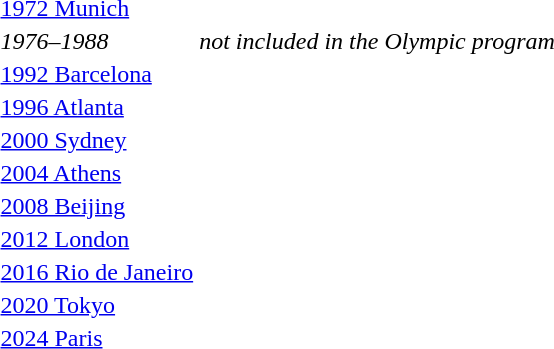<table>
<tr>
<td><a href='#'>1972 Munich</a><br></td>
<td></td>
<td></td>
<td></td>
</tr>
<tr>
<td><em>1976–1988</em></td>
<td colspan=3 align=center><em>not included in the Olympic program</em></td>
</tr>
<tr>
<td><a href='#'>1992 Barcelona</a><br></td>
<td></td>
<td></td>
<td></td>
</tr>
<tr>
<td><a href='#'>1996 Atlanta</a><br></td>
<td></td>
<td></td>
<td></td>
</tr>
<tr>
<td><a href='#'>2000 Sydney</a><br></td>
<td></td>
<td></td>
<td></td>
</tr>
<tr>
<td><a href='#'>2004 Athens</a><br></td>
<td></td>
<td></td>
<td></td>
</tr>
<tr>
<td><a href='#'>2008 Beijing</a><br></td>
<td></td>
<td></td>
<td></td>
</tr>
<tr>
<td><a href='#'>2012 London</a><br></td>
<td></td>
<td></td>
<td></td>
</tr>
<tr>
<td><a href='#'>2016 Rio de Janeiro</a><br></td>
<td></td>
<td></td>
<td></td>
</tr>
<tr>
<td><a href='#'>2020 Tokyo</a><br></td>
<td></td>
<td></td>
<td></td>
</tr>
<tr>
<td><a href='#'>2024 Paris</a> <br></td>
<td></td>
<td></td>
<td></td>
</tr>
<tr>
</tr>
</table>
